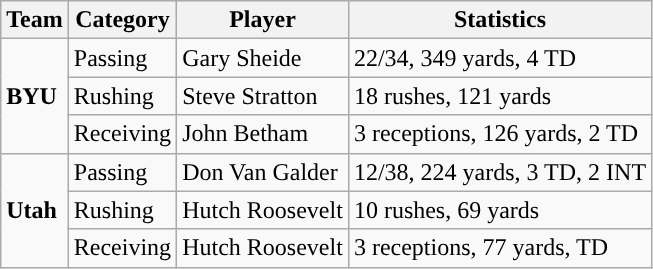<table class="wikitable" style="float: left;">
<tr>
<th>Team</th>
<th>Category</th>
<th>Player</th>
<th>Statistics</th>
</tr>
<tr>
<td rowspan=3><strong>BYU</strong></td>
<td>Passing</td>
<td>Gary Sheide</td>
<td>22/34, 349 yards, 4 TD</td>
</tr>
<tr>
<td>Rushing</td>
<td>Steve Stratton</td>
<td>18 rushes, 121 yards</td>
</tr>
<tr>
<td>Receiving</td>
<td>John Betham</td>
<td>3 receptions, 126 yards, 2 TD</td>
</tr>
<tr>
<td rowspan=3><strong>Utah</strong></td>
<td>Passing</td>
<td>Don Van Galder</td>
<td>12/38, 224 yards, 3 TD, 2 INT</td>
</tr>
<tr>
<td>Rushing</td>
<td>Hutch Roosevelt</td>
<td>10 rushes, 69 yards</td>
</tr>
<tr>
<td>Receiving</td>
<td>Hutch Roosevelt</td>
<td>3 receptions, 77 yards, TD</td>
</tr>
</table>
